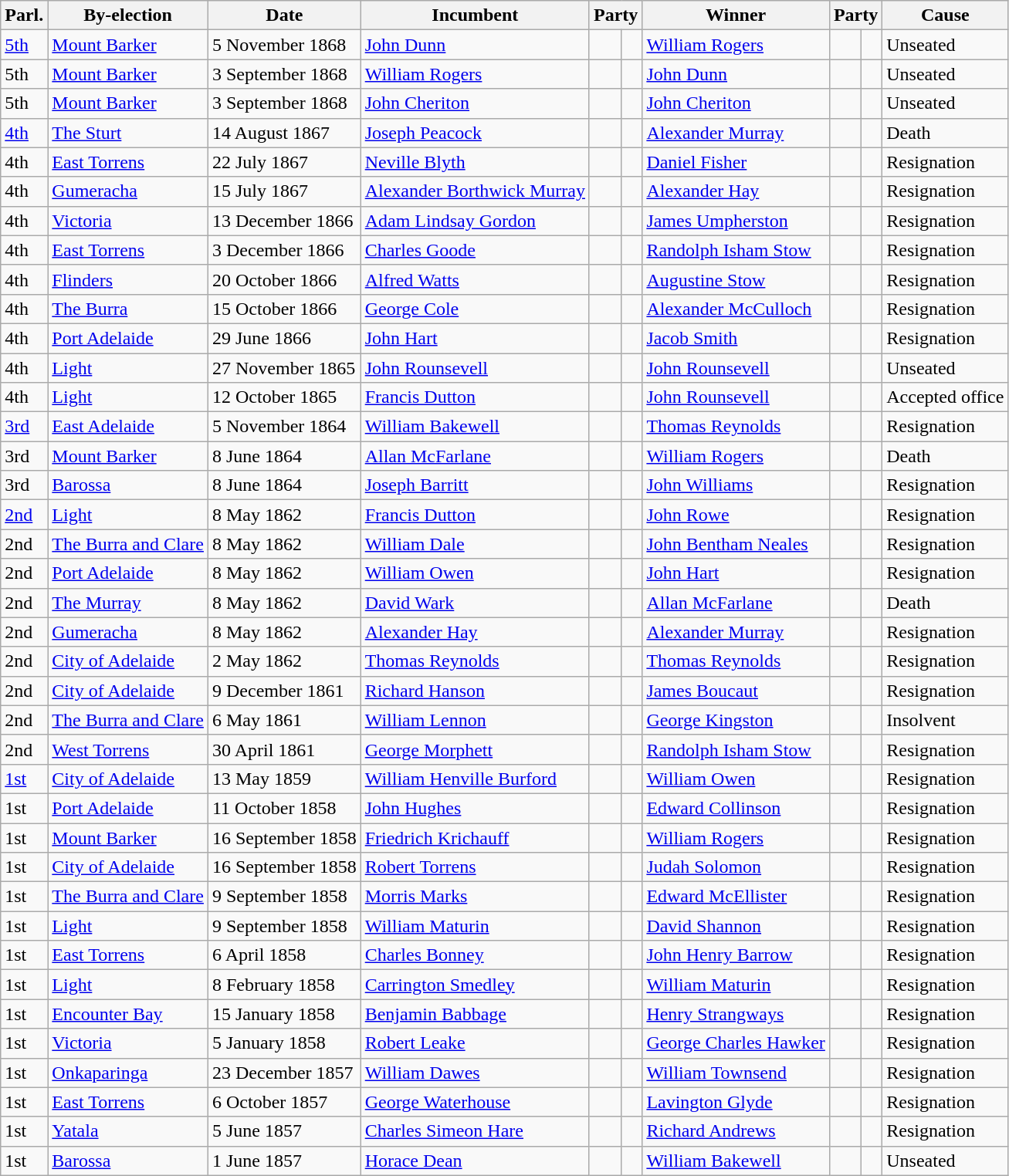<table class="wikitable">
<tr>
<th>Parl.</th>
<th>By-election</th>
<th>Date</th>
<th>Incumbent</th>
<th colspan=2>Party</th>
<th>Winner</th>
<th colspan=2>Party</th>
<th>Cause</th>
</tr>
<tr>
<td><a href='#'>5th</a></td>
<td><a href='#'>Mount Barker</a></td>
<td>5 November 1868</td>
<td><a href='#'>John Dunn</a></td>
<td> </td>
<td></td>
<td><a href='#'>William Rogers</a></td>
<td> </td>
<td></td>
<td>Unseated</td>
</tr>
<tr>
<td>5th</td>
<td><a href='#'>Mount Barker</a></td>
<td>3 September 1868</td>
<td><a href='#'>William Rogers</a></td>
<td> </td>
<td></td>
<td><a href='#'>John Dunn</a></td>
<td> </td>
<td></td>
<td>Unseated</td>
</tr>
<tr>
<td>5th</td>
<td><a href='#'>Mount Barker</a></td>
<td>3 September 1868</td>
<td><a href='#'>John Cheriton</a></td>
<td> </td>
<td></td>
<td><a href='#'>John Cheriton</a></td>
<td> </td>
<td></td>
<td>Unseated</td>
</tr>
<tr>
<td><a href='#'>4th</a></td>
<td><a href='#'>The Sturt</a></td>
<td>14 August 1867</td>
<td><a href='#'>Joseph Peacock</a></td>
<td> </td>
<td></td>
<td><a href='#'>Alexander Murray</a></td>
<td> </td>
<td></td>
<td>Death</td>
</tr>
<tr>
<td>4th</td>
<td><a href='#'>East Torrens</a></td>
<td>22 July 1867</td>
<td><a href='#'>Neville Blyth</a></td>
<td> </td>
<td></td>
<td><a href='#'>Daniel Fisher</a></td>
<td> </td>
<td></td>
<td>Resignation</td>
</tr>
<tr>
<td>4th</td>
<td><a href='#'>Gumeracha</a></td>
<td>15 July 1867</td>
<td><a href='#'>Alexander Borthwick Murray</a></td>
<td> </td>
<td></td>
<td><a href='#'>Alexander Hay</a></td>
<td> </td>
<td></td>
<td>Resignation</td>
</tr>
<tr>
<td>4th</td>
<td><a href='#'>Victoria</a></td>
<td>13 December 1866</td>
<td><a href='#'>Adam Lindsay Gordon</a></td>
<td> </td>
<td></td>
<td><a href='#'>James Umpherston</a></td>
<td> </td>
<td></td>
<td>Resignation</td>
</tr>
<tr>
<td>4th</td>
<td><a href='#'>East Torrens</a></td>
<td>3 December 1866</td>
<td><a href='#'>Charles Goode</a></td>
<td> </td>
<td></td>
<td><a href='#'>Randolph Isham Stow</a></td>
<td> </td>
<td></td>
<td>Resignation</td>
</tr>
<tr>
<td>4th</td>
<td><a href='#'>Flinders</a></td>
<td>20 October 1866</td>
<td><a href='#'>Alfred Watts</a></td>
<td> </td>
<td></td>
<td><a href='#'>Augustine Stow</a></td>
<td> </td>
<td></td>
<td>Resignation</td>
</tr>
<tr>
<td>4th</td>
<td><a href='#'>The Burra</a></td>
<td>15 October 1866</td>
<td><a href='#'>George Cole</a></td>
<td> </td>
<td></td>
<td><a href='#'>Alexander McCulloch</a></td>
<td> </td>
<td></td>
<td>Resignation</td>
</tr>
<tr>
<td>4th</td>
<td><a href='#'>Port Adelaide</a></td>
<td>29 June 1866</td>
<td><a href='#'>John Hart</a></td>
<td> </td>
<td></td>
<td><a href='#'>Jacob Smith</a></td>
<td> </td>
<td></td>
<td>Resignation</td>
</tr>
<tr>
<td>4th</td>
<td><a href='#'>Light</a></td>
<td>27 November 1865</td>
<td><a href='#'>John Rounsevell</a></td>
<td> </td>
<td></td>
<td><a href='#'>John Rounsevell</a></td>
<td> </td>
<td></td>
<td>Unseated</td>
</tr>
<tr>
<td>4th</td>
<td><a href='#'>Light</a></td>
<td>12 October 1865</td>
<td><a href='#'>Francis Dutton</a></td>
<td> </td>
<td></td>
<td><a href='#'>John Rounsevell</a></td>
<td> </td>
<td></td>
<td>Accepted office</td>
</tr>
<tr>
<td><a href='#'>3rd</a></td>
<td><a href='#'>East Adelaide</a></td>
<td>5 November 1864</td>
<td><a href='#'>William Bakewell</a></td>
<td> </td>
<td></td>
<td><a href='#'>Thomas Reynolds</a></td>
<td> </td>
<td></td>
<td>Resignation</td>
</tr>
<tr>
<td>3rd</td>
<td><a href='#'>Mount Barker</a></td>
<td>8 June 1864</td>
<td><a href='#'>Allan McFarlane</a></td>
<td> </td>
<td></td>
<td><a href='#'>William Rogers</a></td>
<td> </td>
<td></td>
<td>Death</td>
</tr>
<tr>
<td>3rd</td>
<td><a href='#'>Barossa</a></td>
<td>8 June 1864</td>
<td><a href='#'>Joseph Barritt</a></td>
<td> </td>
<td></td>
<td><a href='#'>John Williams</a></td>
<td> </td>
<td></td>
<td>Resignation</td>
</tr>
<tr>
<td><a href='#'>2nd</a></td>
<td><a href='#'>Light</a></td>
<td>8 May 1862</td>
<td><a href='#'>Francis Dutton</a></td>
<td> </td>
<td></td>
<td><a href='#'>John Rowe</a></td>
<td> </td>
<td></td>
<td>Resignation</td>
</tr>
<tr>
<td>2nd</td>
<td><a href='#'>The Burra and Clare</a></td>
<td>8 May 1862</td>
<td><a href='#'>William Dale</a></td>
<td> </td>
<td></td>
<td><a href='#'>John Bentham Neales</a></td>
<td> </td>
<td></td>
<td>Resignation</td>
</tr>
<tr>
<td>2nd</td>
<td><a href='#'>Port Adelaide</a></td>
<td>8 May 1862</td>
<td><a href='#'>William Owen</a></td>
<td> </td>
<td></td>
<td><a href='#'>John Hart</a></td>
<td> </td>
<td></td>
<td>Resignation</td>
</tr>
<tr>
<td>2nd</td>
<td><a href='#'>The Murray</a></td>
<td>8 May 1862</td>
<td><a href='#'>David Wark</a></td>
<td> </td>
<td></td>
<td><a href='#'>Allan McFarlane</a></td>
<td> </td>
<td></td>
<td>Death</td>
</tr>
<tr>
<td>2nd</td>
<td><a href='#'>Gumeracha</a></td>
<td>8 May 1862</td>
<td><a href='#'>Alexander Hay</a></td>
<td> </td>
<td></td>
<td><a href='#'>Alexander Murray</a></td>
<td> </td>
<td></td>
<td>Resignation</td>
</tr>
<tr>
<td>2nd</td>
<td><a href='#'>City of Adelaide</a></td>
<td>2 May 1862</td>
<td><a href='#'>Thomas Reynolds</a></td>
<td> </td>
<td></td>
<td><a href='#'>Thomas Reynolds</a></td>
<td> </td>
<td></td>
<td>Resignation</td>
</tr>
<tr>
<td>2nd</td>
<td><a href='#'>City of Adelaide</a></td>
<td>9 December 1861</td>
<td><a href='#'>Richard Hanson</a></td>
<td> </td>
<td></td>
<td><a href='#'>James Boucaut</a></td>
<td> </td>
<td></td>
<td>Resignation</td>
</tr>
<tr>
<td>2nd</td>
<td><a href='#'>The Burra and Clare</a></td>
<td>6 May 1861</td>
<td><a href='#'>William Lennon</a></td>
<td> </td>
<td></td>
<td><a href='#'>George Kingston</a></td>
<td> </td>
<td></td>
<td>Insolvent</td>
</tr>
<tr>
<td>2nd</td>
<td><a href='#'>West Torrens</a></td>
<td>30 April 1861</td>
<td><a href='#'>George Morphett</a></td>
<td> </td>
<td></td>
<td><a href='#'>Randolph Isham Stow</a></td>
<td> </td>
<td></td>
<td>Resignation</td>
</tr>
<tr>
<td><a href='#'>1st</a></td>
<td><a href='#'>City of Adelaide</a></td>
<td>13 May 1859</td>
<td><a href='#'>William Henville Burford</a></td>
<td> </td>
<td></td>
<td><a href='#'>William Owen</a></td>
<td> </td>
<td></td>
<td>Resignation</td>
</tr>
<tr>
<td>1st</td>
<td><a href='#'>Port Adelaide</a></td>
<td>11 October 1858</td>
<td><a href='#'>John Hughes</a></td>
<td> </td>
<td></td>
<td><a href='#'>Edward Collinson</a></td>
<td> </td>
<td></td>
<td>Resignation</td>
</tr>
<tr>
<td>1st</td>
<td><a href='#'>Mount Barker</a></td>
<td>16 September 1858</td>
<td><a href='#'>Friedrich Krichauff</a></td>
<td> </td>
<td></td>
<td><a href='#'>William Rogers</a></td>
<td> </td>
<td></td>
<td>Resignation</td>
</tr>
<tr>
<td>1st</td>
<td><a href='#'>City of Adelaide</a></td>
<td>16 September 1858</td>
<td><a href='#'>Robert Torrens</a></td>
<td> </td>
<td></td>
<td><a href='#'>Judah Solomon</a></td>
<td> </td>
<td></td>
<td>Resignation</td>
</tr>
<tr>
<td>1st</td>
<td><a href='#'>The Burra and Clare</a></td>
<td>9 September 1858</td>
<td><a href='#'>Morris Marks</a></td>
<td> </td>
<td></td>
<td><a href='#'>Edward McEllister</a></td>
<td> </td>
<td></td>
<td>Resignation</td>
</tr>
<tr>
<td>1st</td>
<td><a href='#'>Light</a></td>
<td>9 September 1858</td>
<td><a href='#'>William Maturin</a></td>
<td> </td>
<td></td>
<td><a href='#'>David Shannon</a></td>
<td> </td>
<td></td>
<td>Resignation</td>
</tr>
<tr>
<td>1st</td>
<td><a href='#'>East Torrens</a></td>
<td>6 April 1858</td>
<td><a href='#'>Charles Bonney</a></td>
<td> </td>
<td></td>
<td><a href='#'>John Henry Barrow</a></td>
<td> </td>
<td></td>
<td>Resignation</td>
</tr>
<tr>
<td>1st</td>
<td><a href='#'>Light</a></td>
<td>8 February 1858</td>
<td><a href='#'>Carrington Smedley</a></td>
<td> </td>
<td></td>
<td><a href='#'>William Maturin</a></td>
<td> </td>
<td></td>
<td>Resignation</td>
</tr>
<tr>
<td>1st</td>
<td><a href='#'>Encounter Bay</a></td>
<td>15 January 1858</td>
<td><a href='#'>Benjamin Babbage</a></td>
<td> </td>
<td></td>
<td><a href='#'>Henry Strangways</a></td>
<td> </td>
<td></td>
<td>Resignation</td>
</tr>
<tr>
<td>1st</td>
<td><a href='#'>Victoria</a></td>
<td>5 January 1858</td>
<td><a href='#'>Robert Leake</a></td>
<td> </td>
<td></td>
<td><a href='#'>George Charles Hawker</a></td>
<td> </td>
<td></td>
<td>Resignation</td>
</tr>
<tr>
<td>1st</td>
<td><a href='#'>Onkaparinga</a></td>
<td>23 December 1857</td>
<td><a href='#'>William Dawes</a></td>
<td> </td>
<td></td>
<td><a href='#'>William Townsend</a></td>
<td> </td>
<td></td>
<td>Resignation</td>
</tr>
<tr>
<td>1st</td>
<td><a href='#'>East Torrens</a></td>
<td>6 October 1857</td>
<td><a href='#'>George Waterhouse</a></td>
<td> </td>
<td></td>
<td><a href='#'>Lavington Glyde</a></td>
<td> </td>
<td></td>
<td>Resignation</td>
</tr>
<tr>
<td>1st</td>
<td><a href='#'>Yatala</a></td>
<td>5 June 1857</td>
<td><a href='#'>Charles Simeon Hare</a></td>
<td> </td>
<td></td>
<td><a href='#'>Richard Andrews</a></td>
<td> </td>
<td></td>
<td>Resignation</td>
</tr>
<tr>
<td>1st</td>
<td><a href='#'>Barossa</a></td>
<td>1 June 1857</td>
<td><a href='#'>Horace Dean</a></td>
<td> </td>
<td></td>
<td><a href='#'>William Bakewell</a></td>
<td> </td>
<td></td>
<td>Unseated</td>
</tr>
</table>
